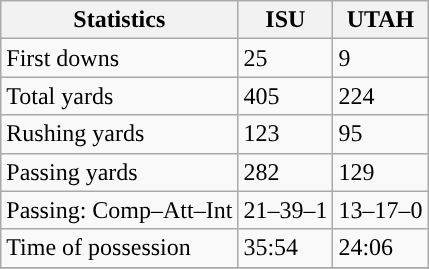<table class="wikitable" style="float: left;">
<tr>
<th>Statistics</th>
<th>ISU</th>
<th>UTAH</th>
</tr>
<tr>
<td>First downs</td>
<td>25</td>
<td>9</td>
</tr>
<tr>
<td>Total yards</td>
<td>405</td>
<td>224</td>
</tr>
<tr>
<td>Rushing yards</td>
<td>123</td>
<td>95</td>
</tr>
<tr>
<td>Passing yards</td>
<td>282</td>
<td>129</td>
</tr>
<tr>
<td>Passing: Comp–Att–Int</td>
<td>21–39–1</td>
<td>13–17–0</td>
</tr>
<tr>
<td>Time of possession</td>
<td>35:54</td>
<td>24:06</td>
</tr>
<tr>
</tr>
</table>
